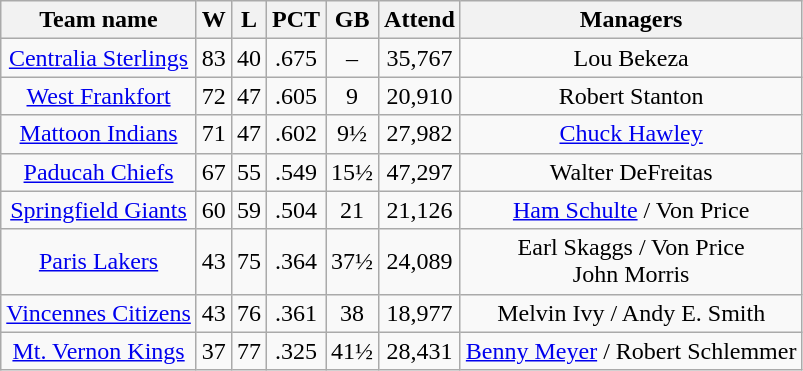<table class="wikitable">
<tr>
<th>Team name</th>
<th>W</th>
<th>L</th>
<th>PCT</th>
<th>GB</th>
<th>Attend</th>
<th>Managers</th>
</tr>
<tr align=center>
<td><a href='#'>Centralia Sterlings</a></td>
<td>83</td>
<td>40</td>
<td>.675</td>
<td>–</td>
<td>35,767</td>
<td>Lou Bekeza</td>
</tr>
<tr align=center>
<td><a href='#'>West Frankfort</a></td>
<td>72</td>
<td>47</td>
<td>.605</td>
<td>9</td>
<td>20,910</td>
<td>Robert Stanton</td>
</tr>
<tr align=center>
<td><a href='#'>Mattoon Indians</a></td>
<td>71</td>
<td>47</td>
<td>.602</td>
<td>9½</td>
<td>27,982</td>
<td><a href='#'>Chuck Hawley</a></td>
</tr>
<tr align=center>
<td><a href='#'>Paducah Chiefs</a></td>
<td>67</td>
<td>55</td>
<td>.549</td>
<td>15½</td>
<td>47,297</td>
<td>Walter DeFreitas</td>
</tr>
<tr align=center>
<td><a href='#'>Springfield Giants</a></td>
<td>60</td>
<td>59</td>
<td>.504</td>
<td>21</td>
<td>21,126</td>
<td><a href='#'>Ham Schulte</a> / Von Price</td>
</tr>
<tr align=center>
<td><a href='#'>Paris Lakers</a></td>
<td>43</td>
<td>75</td>
<td>.364</td>
<td>37½</td>
<td>24,089</td>
<td>Earl Skaggs / Von Price <br>John Morris</td>
</tr>
<tr align=center>
<td><a href='#'>Vincennes Citizens</a></td>
<td>43</td>
<td>76</td>
<td>.361</td>
<td>38</td>
<td>18,977</td>
<td>Melvin Ivy / Andy E. Smith</td>
</tr>
<tr align=center>
<td><a href='#'>Mt. Vernon Kings</a></td>
<td>37</td>
<td>77</td>
<td>.325</td>
<td>41½</td>
<td>28,431</td>
<td><a href='#'>Benny Meyer</a> / Robert Schlemmer</td>
</tr>
</table>
